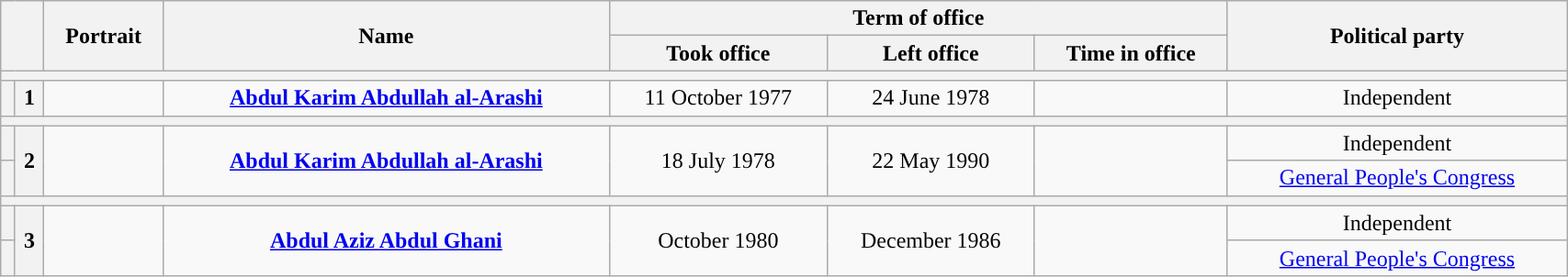<table class="wikitable" style="text-align:center; border:1px #aaf solid; width:90%;">
<tr>
<th rowspan="2" colspan="2"></th>
<th rowspan="2">Portrait</th>
<th rowspan="2">Name<br></th>
<th colspan="3">Term of office</th>
<th rowspan="2">Political party</th>
</tr>
<tr>
<th>Took office</th>
<th>Left office</th>
<th>Time in office</th>
</tr>
<tr>
<th colspan=8></th>
</tr>
<tr>
<th style="background:"></th>
<th>1</th>
<td></td>
<td><strong><a href='#'>Abdul Karim Abdullah al-Arashi</a></strong><br></td>
<td>11 October 1977</td>
<td>24 June 1978</td>
<td></td>
<td>Independent</td>
</tr>
<tr>
<th colspan=8></th>
</tr>
<tr>
<th style="background:"></th>
<th rowspan=2>2</th>
<td rowspan=2></td>
<td rowspan=2><strong><a href='#'>Abdul Karim Abdullah al-Arashi</a></strong><br></td>
<td rowspan=2>18 July 1978</td>
<td rowspan=2>22 May 1990</td>
<td rowspan=2></td>
<td>Independent<br></td>
</tr>
<tr>
<th style="background:"></th>
<td><a href='#'>General People's Congress</a></td>
</tr>
<tr>
<th colspan=8></th>
</tr>
<tr>
<th style="background:"></th>
<th rowspan=2>3</th>
<td rowspan=2></td>
<td rowspan=2><strong><a href='#'>Abdul Aziz Abdul Ghani</a></strong><br></td>
<td rowspan=2>October 1980</td>
<td rowspan=2>December 1986</td>
<td rowspan=2></td>
<td>Independent<br></td>
</tr>
<tr>
<th style="background:"></th>
<td><a href='#'>General People's Congress</a></td>
</tr>
</table>
